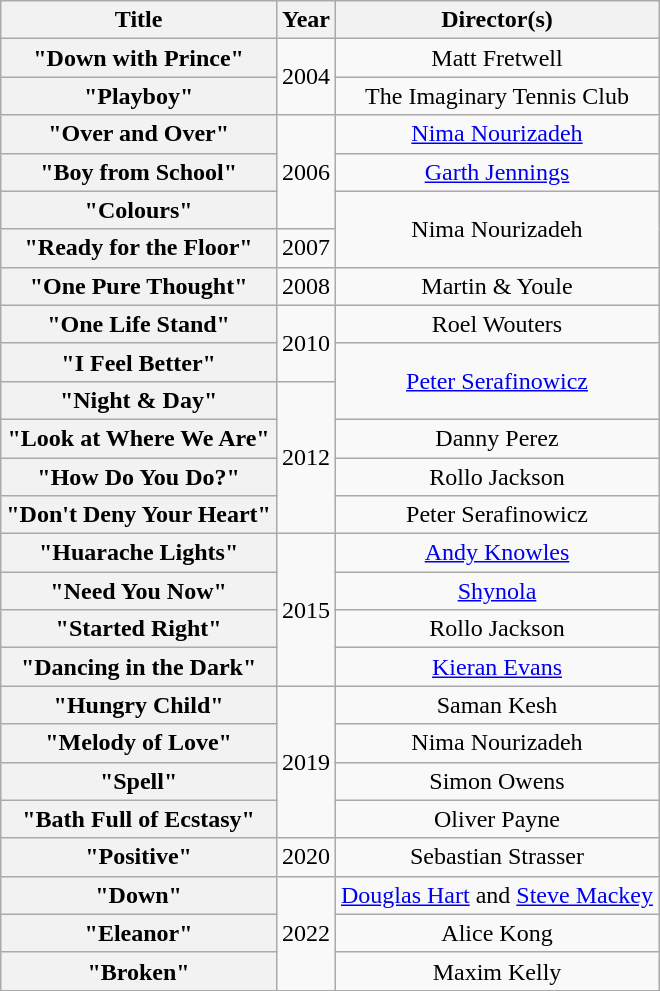<table class="wikitable plainrowheaders" style="text-align:center;">
<tr>
<th scope="col">Title</th>
<th scope="col">Year</th>
<th scope="col">Director(s)</th>
</tr>
<tr>
<th scope="row">"Down with Prince"</th>
<td rowspan="2">2004</td>
<td>Matt Fretwell</td>
</tr>
<tr>
<th scope="row">"Playboy"</th>
<td>The Imaginary Tennis Club</td>
</tr>
<tr>
<th scope="row">"Over and Over"</th>
<td rowspan="3">2006</td>
<td><a href='#'>Nima Nourizadeh</a></td>
</tr>
<tr>
<th scope="row">"Boy from School"</th>
<td><a href='#'>Garth Jennings</a></td>
</tr>
<tr>
<th scope="row">"Colours"</th>
<td rowspan="2">Nima Nourizadeh</td>
</tr>
<tr>
<th scope="row">"Ready for the Floor"</th>
<td>2007</td>
</tr>
<tr>
<th scope="row">"One Pure Thought"</th>
<td>2008</td>
<td>Martin & Youle</td>
</tr>
<tr>
<th scope="row">"One Life Stand"</th>
<td rowspan="2">2010</td>
<td>Roel Wouters</td>
</tr>
<tr>
<th scope="row">"I Feel Better"</th>
<td rowspan="2"><a href='#'>Peter Serafinowicz</a></td>
</tr>
<tr>
<th scope="row">"Night & Day"</th>
<td rowspan="4">2012</td>
</tr>
<tr>
<th scope="row">"Look at Where We Are"</th>
<td>Danny Perez</td>
</tr>
<tr>
<th scope="row">"How Do You Do?"</th>
<td>Rollo Jackson</td>
</tr>
<tr>
<th scope="row">"Don't Deny Your Heart"</th>
<td>Peter Serafinowicz</td>
</tr>
<tr>
<th scope="row">"Huarache Lights"</th>
<td rowspan="4">2015</td>
<td><a href='#'>Andy Knowles</a></td>
</tr>
<tr>
<th scope="row">"Need You Now"</th>
<td><a href='#'>Shynola</a></td>
</tr>
<tr>
<th scope="row">"Started Right"</th>
<td>Rollo Jackson</td>
</tr>
<tr>
<th scope="row">"Dancing in the Dark"</th>
<td><a href='#'>Kieran Evans</a></td>
</tr>
<tr>
<th scope="row">"Hungry Child"</th>
<td rowspan="4">2019</td>
<td>Saman Kesh</td>
</tr>
<tr>
<th scope="row">"Melody of Love"</th>
<td>Nima Nourizadeh</td>
</tr>
<tr>
<th scope="row">"Spell"</th>
<td>Simon Owens</td>
</tr>
<tr>
<th scope="row">"Bath Full of Ecstasy"</th>
<td>Oliver Payne</td>
</tr>
<tr>
<th scope="row">"Positive"</th>
<td>2020</td>
<td>Sebastian Strasser</td>
</tr>
<tr>
<th scope="row">"Down"</th>
<td rowspan="3">2022</td>
<td><a href='#'>Douglas Hart</a> and <a href='#'>Steve Mackey</a></td>
</tr>
<tr>
<th scope="row">"Eleanor"</th>
<td>Alice Kong</td>
</tr>
<tr>
<th scope="row">"Broken"</th>
<td>Maxim Kelly</td>
</tr>
<tr>
</tr>
</table>
